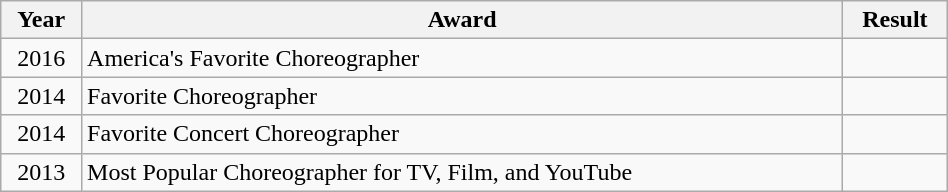<table class="wikitable" width=50%>
<tr>
<th>Year</th>
<th>Award</th>
<th>Result</th>
</tr>
<tr>
<td style="text-align:center;">2016</td>
<td>America's Favorite Choreographer</td>
<td></td>
</tr>
<tr>
<td style="text-align:center;">2014</td>
<td>Favorite Choreographer</td>
<td></td>
</tr>
<tr>
<td style="text-align:center;">2014</td>
<td>Favorite Concert Choreographer</td>
<td></td>
</tr>
<tr>
<td style="text-align:center;">2013</td>
<td>Most Popular Choreographer for TV, Film, and YouTube</td>
<td></td>
</tr>
</table>
